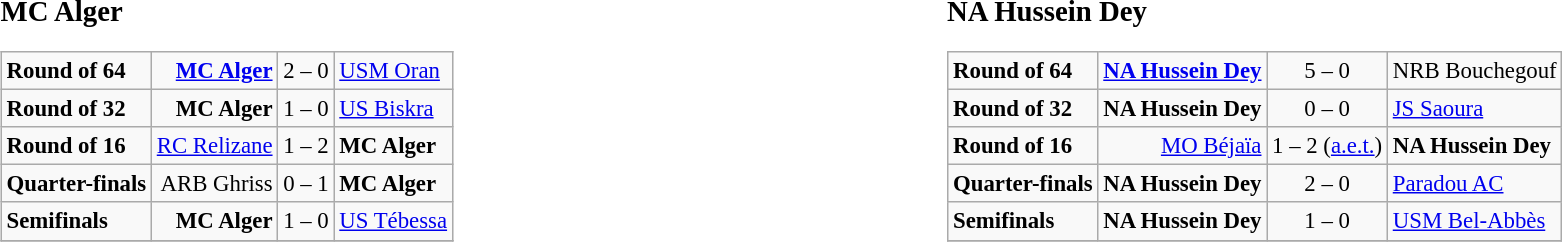<table width=100%>
<tr>
<td width=50% valign=top><br><big><strong>MC Alger</strong></big><table class="wikitable" style="font-size: 95%;">
<tr>
<td><strong>Round of 64</strong></td>
<td align=right><strong><a href='#'>MC Alger</a></strong></td>
<td align="center">2 – 0</td>
<td><a href='#'>USM Oran</a></td>
</tr>
<tr>
<td><strong>Round of 32</strong></td>
<td align=right><strong>MC Alger</strong></td>
<td align="center">1 – 0</td>
<td><a href='#'>US Biskra</a></td>
</tr>
<tr>
<td><strong>Round of 16</strong></td>
<td align=right><a href='#'>RC Relizane</a></td>
<td align="center">1 – 2</td>
<td><strong>MC Alger</strong></td>
</tr>
<tr>
<td><strong>Quarter-finals</strong></td>
<td align=right>ARB Ghriss</td>
<td align="center">0 – 1</td>
<td><strong>MC Alger</strong></td>
</tr>
<tr>
<td><strong>Semifinals</strong></td>
<td align=right><strong>MC Alger</strong></td>
<td align="center">1 – 0</td>
<td><a href='#'>US Tébessa</a></td>
</tr>
<tr>
</tr>
</table>
</td>
<td width=50% valign=top><br><big><strong>NA Hussein Dey</strong></big><table class="wikitable" style="font-size: 95%;">
<tr>
<td><strong>Round of 64</strong></td>
<td align=right><strong><a href='#'>NA Hussein Dey</a></strong></td>
<td align="center">5 – 0</td>
<td>NRB Bouchegouf</td>
</tr>
<tr>
<td><strong>Round of 32</strong></td>
<td align=right><strong>NA Hussein Dey</strong></td>
<td align="center">0 – 0<br></td>
<td><a href='#'>JS Saoura</a></td>
</tr>
<tr>
<td><strong>Round of 16</strong></td>
<td align=right><a href='#'>MO Béjaïa</a></td>
<td align="center">1 – 2 (<a href='#'>a.e.t.</a>)</td>
<td><strong>NA Hussein Dey</strong></td>
</tr>
<tr>
<td><strong>Quarter-finals</strong></td>
<td align=right><strong>NA Hussein Dey</strong></td>
<td align="center">2 – 0</td>
<td><a href='#'>Paradou AC</a></td>
</tr>
<tr>
<td><strong>Semifinals</strong></td>
<td align=right><strong>NA Hussein Dey</strong></td>
<td align="center">1 – 0</td>
<td><a href='#'>USM Bel-Abbès</a></td>
</tr>
<tr valign=top>
</tr>
</table>
</td>
</tr>
</table>
